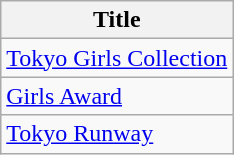<table class="wikitable">
<tr>
<th>Title</th>
</tr>
<tr>
<td><a href='#'>Tokyo Girls Collection</a></td>
</tr>
<tr>
<td><a href='#'>Girls Award</a></td>
</tr>
<tr>
<td><a href='#'>Tokyo Runway</a></td>
</tr>
</table>
